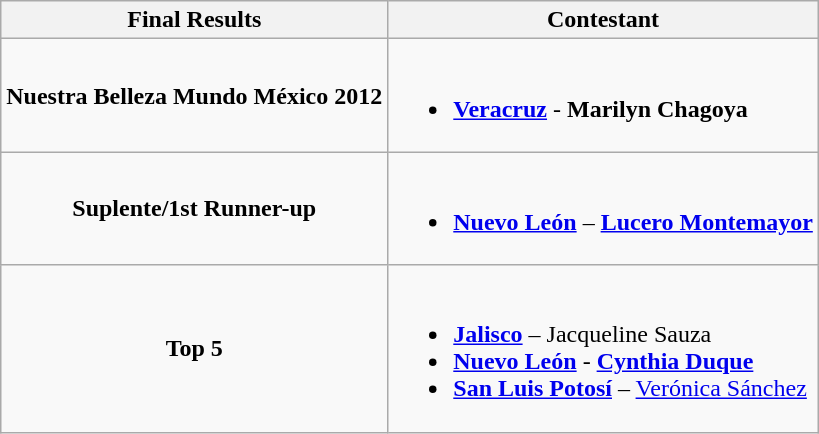<table class="wikitable">
<tr>
<th>Final Results</th>
<th>Contestant</th>
</tr>
<tr>
<td align="center"><strong>Nuestra Belleza Mundo México 2012</strong></td>
<td><br><ul><li><strong> <a href='#'>Veracruz</a></strong> -<strong> Marilyn Chagoya</strong></li></ul></td>
</tr>
<tr>
<td align="center"><strong>Suplente/1st Runner-up</strong></td>
<td><br><ul><li><strong> <a href='#'>Nuevo León</a></strong> – <strong><a href='#'>Lucero Montemayor</a></strong></li></ul></td>
</tr>
<tr>
<td align="center"><strong>Top 5</strong></td>
<td><br><ul><li><strong> <a href='#'>Jalisco</a></strong> – Jacqueline Sauza</li><li><strong> <a href='#'>Nuevo León</a></strong> -<strong> <a href='#'>Cynthia Duque</a></strong></li><li><strong> <a href='#'>San Luis Potosí</a></strong> – <a href='#'>Verónica Sánchez</a></li></ul></td>
</tr>
</table>
